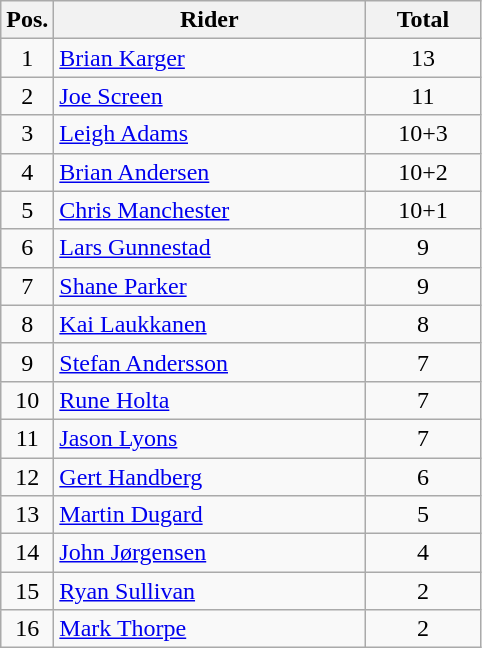<table class=wikitable>
<tr>
<th width=25px>Pos.</th>
<th width=200px>Rider</th>
<th width=70px>Total</th>
</tr>
<tr align=center >
<td>1</td>
<td align=left> <a href='#'>Brian Karger</a></td>
<td>13</td>
</tr>
<tr align=center >
<td>2</td>
<td align=left> <a href='#'>Joe Screen</a></td>
<td>11</td>
</tr>
<tr align=center >
<td>3</td>
<td align=left> <a href='#'>Leigh Adams</a></td>
<td>10+3</td>
</tr>
<tr align=center >
<td>4</td>
<td align=left> <a href='#'>Brian Andersen</a></td>
<td>10+2</td>
</tr>
<tr align=center>
<td>5</td>
<td align=left> <a href='#'>Chris Manchester</a></td>
<td>10+1</td>
</tr>
<tr align=center>
<td>6</td>
<td align=left> <a href='#'>Lars Gunnestad</a></td>
<td>9</td>
</tr>
<tr align=center>
<td>7</td>
<td align=left> <a href='#'>Shane Parker</a></td>
<td>9</td>
</tr>
<tr align=center>
<td>8</td>
<td align=left> <a href='#'>Kai Laukkanen</a></td>
<td>8</td>
</tr>
<tr align=center>
<td>9</td>
<td align=left> <a href='#'>Stefan Andersson</a></td>
<td>7</td>
</tr>
<tr align=center>
<td>10</td>
<td align=left> <a href='#'>Rune Holta</a></td>
<td>7</td>
</tr>
<tr align=center>
<td>11</td>
<td align=left> <a href='#'>Jason Lyons</a></td>
<td>7</td>
</tr>
<tr align=center>
<td>12</td>
<td align=left> <a href='#'>Gert Handberg</a></td>
<td>6</td>
</tr>
<tr align=center>
<td>13</td>
<td align=left> <a href='#'>Martin Dugard</a></td>
<td>5</td>
</tr>
<tr align=center>
<td>14</td>
<td align=left> <a href='#'>John Jørgensen</a></td>
<td>4</td>
</tr>
<tr align=center>
<td>15</td>
<td align=left> <a href='#'>Ryan Sullivan</a></td>
<td>2</td>
</tr>
<tr align=center>
<td>16</td>
<td align=left> <a href='#'>Mark Thorpe</a></td>
<td>2</td>
</tr>
</table>
